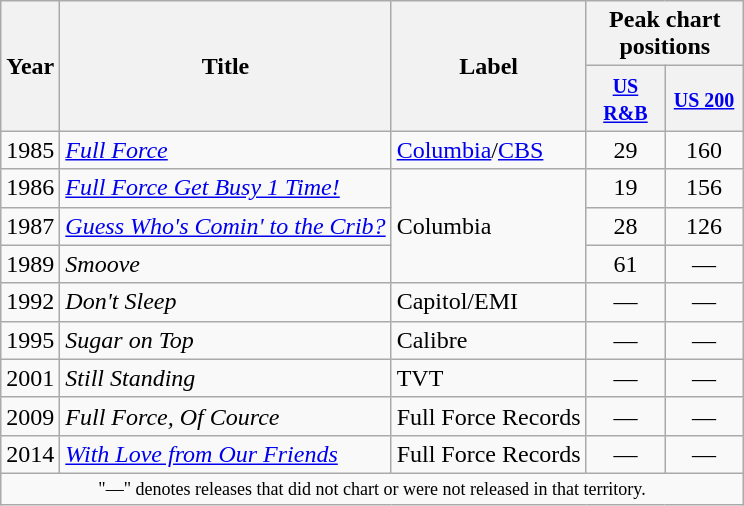<table class="wikitable">
<tr>
<th scope="col" rowspan="2">Year</th>
<th scope="col" rowspan="2">Title</th>
<th scope="col" rowspan="2">Label</th>
<th scope="col" colspan="4">Peak chart positions</th>
</tr>
<tr>
<th style="width:45px;"><small><a href='#'>US R&B</a></small><br></th>
<th style="width:45px;"><small><a href='#'>US 200</a></small><br></th>
</tr>
<tr>
<td>1985</td>
<td><em><a href='#'>Full Force</a></em></td>
<td><a href='#'>Columbia</a>/<a href='#'>CBS</a></td>
<td align=center>29</td>
<td align=center>160</td>
</tr>
<tr>
<td>1986</td>
<td><em><a href='#'>Full Force Get Busy 1 Time!</a></em></td>
<td rowspan="3">Columbia</td>
<td align=center>19</td>
<td align=center>156</td>
</tr>
<tr>
<td>1987</td>
<td><em><a href='#'>Guess Who's Comin' to the Crib?</a></em></td>
<td align=center>28</td>
<td align=center>126</td>
</tr>
<tr>
<td>1989</td>
<td><em>Smoove</em></td>
<td align=center>61</td>
<td align=center>—</td>
</tr>
<tr>
<td>1992</td>
<td><em>Don't Sleep</em></td>
<td>Capitol/EMI</td>
<td align=center>—</td>
<td align=center>—</td>
</tr>
<tr>
<td>1995</td>
<td><em>Sugar on Top</em></td>
<td>Calibre</td>
<td align=center>—</td>
<td align=center>—</td>
</tr>
<tr>
<td>2001</td>
<td><em>Still Standing</em></td>
<td>TVT</td>
<td align=center>—</td>
<td align=center>—</td>
</tr>
<tr>
<td>2009</td>
<td><em>Full Force, Of Cource</em></td>
<td>Full Force Records</td>
<td align=center>—</td>
<td align=center>—</td>
</tr>
<tr>
<td>2014</td>
<td><em><a href='#'>With Love from Our Friends</a></em></td>
<td>Full Force Records</td>
<td align=center>—</td>
<td align=center>—</td>
</tr>
<tr>
<td colspan="5" style="text-align:center; font-size:9pt;">"—" denotes releases that did not chart or were not released in that territory.</td>
</tr>
</table>
